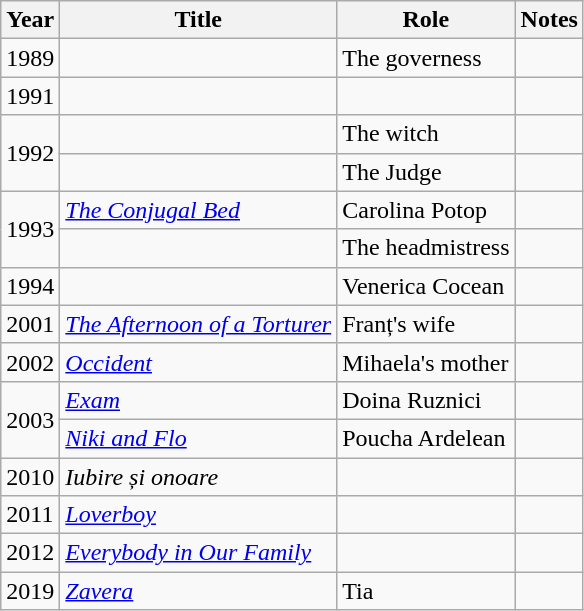<table class="wikitable sortable">
<tr>
<th>Year</th>
<th>Title</th>
<th>Role</th>
<th class="unsortable">Notes</th>
</tr>
<tr>
<td>1989</td>
<td><em></em></td>
<td>The governess</td>
<td></td>
</tr>
<tr>
<td>1991</td>
<td><em></em></td>
<td></td>
<td></td>
</tr>
<tr>
<td rowspan=2>1992</td>
<td><em></em></td>
<td>The witch</td>
<td></td>
</tr>
<tr>
<td><em></em></td>
<td>The Judge</td>
<td></td>
</tr>
<tr>
<td rowspan=2>1993</td>
<td><em><a href='#'>The Conjugal Bed</a></em></td>
<td>Carolina Potop</td>
<td></td>
</tr>
<tr>
<td><em></em></td>
<td>The headmistress</td>
<td></td>
</tr>
<tr>
<td>1994</td>
<td><em></em></td>
<td>Venerica Cocean</td>
<td></td>
</tr>
<tr>
<td>2001</td>
<td><em><a href='#'>The Afternoon of a Torturer</a></em></td>
<td>Franț's wife</td>
<td></td>
</tr>
<tr>
<td>2002</td>
<td><em><a href='#'>Occident</a></em></td>
<td>Mihaela's mother</td>
<td></td>
</tr>
<tr>
<td rowspan=2>2003</td>
<td><em><a href='#'>Exam</a></em></td>
<td>Doina Ruznici</td>
<td></td>
</tr>
<tr>
<td><em><a href='#'>Niki and Flo</a></em></td>
<td>Poucha Ardelean</td>
<td></td>
</tr>
<tr>
<td>2010</td>
<td><em>Iubire și onoare</em></td>
<td></td>
<td></td>
</tr>
<tr>
<td>2011</td>
<td><em><a href='#'>Loverboy</a></em></td>
<td></td>
<td></td>
</tr>
<tr>
<td>2012</td>
<td><em><a href='#'>Everybody in Our Family</a></em></td>
<td></td>
<td></td>
</tr>
<tr>
<td>2019</td>
<td><em><a href='#'>Zavera</a></em></td>
<td>Tia</td>
<td></td>
</tr>
</table>
